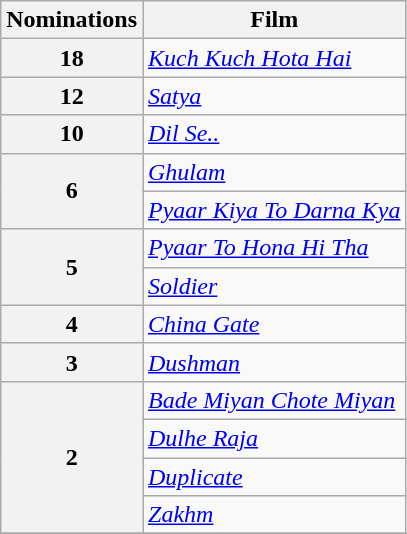<table class="wikitable" style="display:inline-table;">
<tr>
<th>Nominations</th>
<th>Film</th>
</tr>
<tr>
<th>18</th>
<td><em><a href='#'>Kuch Kuch Hota Hai</a></em></td>
</tr>
<tr>
<th>12</th>
<td><em><a href='#'>Satya</a></em></td>
</tr>
<tr>
<th>10</th>
<td><em><a href='#'>Dil Se..</a></em></td>
</tr>
<tr>
<th rowspan="2">6</th>
<td><em><a href='#'>Ghulam</a></em></td>
</tr>
<tr>
<td><em><a href='#'>Pyaar Kiya To Darna Kya</a></em></td>
</tr>
<tr>
<th rowspan="2">5</th>
<td><em><a href='#'>Pyaar To Hona Hi Tha</a></em></td>
</tr>
<tr>
<td><em><a href='#'>Soldier</a></em></td>
</tr>
<tr>
<th>4</th>
<td><em><a href='#'>China Gate</a></em></td>
</tr>
<tr>
<th>3</th>
<td><em><a href='#'>Dushman</a></em></td>
</tr>
<tr>
<th rowspan="4">2</th>
<td><em><a href='#'>Bade Miyan Chote Miyan</a></em></td>
</tr>
<tr>
<td><em><a href='#'>Dulhe Raja</a></em></td>
</tr>
<tr>
<td><em><a href='#'>Duplicate</a></em></td>
</tr>
<tr>
<td><em><a href='#'>Zakhm</a></em></td>
</tr>
<tr>
</tr>
</table>
